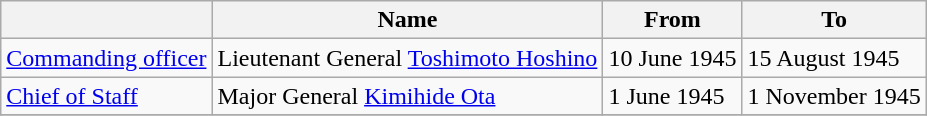<table class=wikitable>
<tr>
<th></th>
<th>Name</th>
<th>From</th>
<th>To</th>
</tr>
<tr>
<td><a href='#'>Commanding officer</a></td>
<td>Lieutenant General <a href='#'>Toshimoto Hoshino</a></td>
<td>10 June 1945</td>
<td>15 August 1945</td>
</tr>
<tr>
<td><a href='#'>Chief of Staff</a></td>
<td>Major General <a href='#'>Kimihide Ota</a></td>
<td>1 June 1945</td>
<td>1 November 1945</td>
</tr>
<tr>
</tr>
</table>
